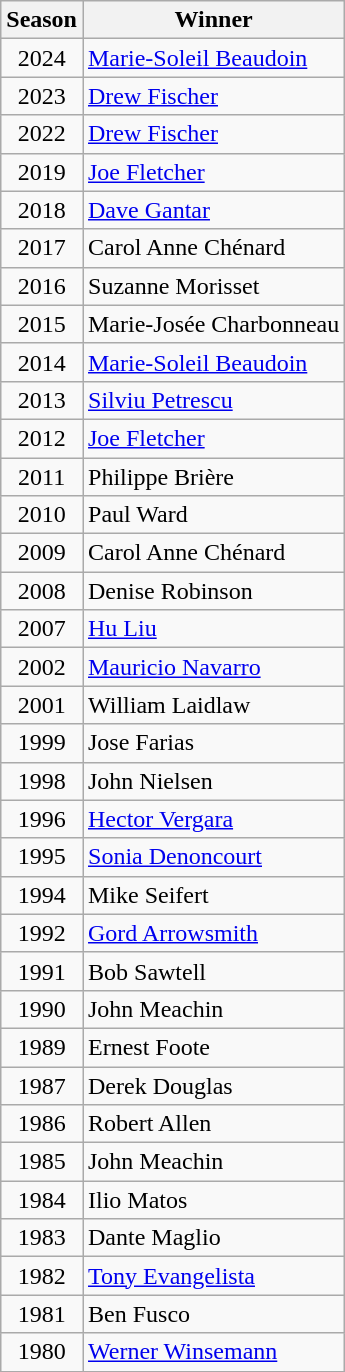<table class='wikitable'>
<tr>
<th>Season</th>
<th>Winner</th>
</tr>
<tr>
<td align="center">2024</td>
<td><a href='#'> Marie-Soleil Beaudoin</a></td>
</tr>
<tr>
<td align=center>2023</td>
<td> <a href='#'>Drew Fischer</a></td>
</tr>
<tr>
<td align=center>2022</td>
<td> <a href='#'>Drew Fischer</a></td>
</tr>
<tr>
<td align=center>2019</td>
<td> <a href='#'>Joe Fletcher</a></td>
</tr>
<tr>
<td align=center>2018</td>
<td> <a href='#'>Dave Gantar</a></td>
</tr>
<tr>
<td align=center>2017</td>
<td> Carol Anne Chénard</td>
</tr>
<tr>
<td align=center>2016</td>
<td> Suzanne Morisset</td>
</tr>
<tr>
<td align=center>2015</td>
<td> Marie-Josée Charbonneau</td>
</tr>
<tr>
<td align=center>2014</td>
<td> <a href='#'>Marie-Soleil Beaudoin</a></td>
</tr>
<tr>
<td align=center>2013</td>
<td> <a href='#'>Silviu Petrescu</a></td>
</tr>
<tr>
<td align=center>2012</td>
<td> <a href='#'>Joe Fletcher</a></td>
</tr>
<tr>
<td align=center>2011</td>
<td> Philippe Brière</td>
</tr>
<tr>
<td align=center>2010</td>
<td> Paul Ward</td>
</tr>
<tr>
<td align=center>2009</td>
<td> Carol Anne Chénard</td>
</tr>
<tr>
<td align=center>2008</td>
<td> Denise Robinson</td>
</tr>
<tr>
<td align=center>2007</td>
<td> <a href='#'>Hu Liu</a></td>
</tr>
<tr>
<td align=center>2002</td>
<td> <a href='#'>Mauricio Navarro</a></td>
</tr>
<tr>
<td align=center>2001</td>
<td> William Laidlaw</td>
</tr>
<tr>
<td align=center>1999</td>
<td> Jose Farias</td>
</tr>
<tr>
<td align=center>1998</td>
<td> John Nielsen</td>
</tr>
<tr>
<td align=center>1996</td>
<td> <a href='#'>Hector Vergara</a></td>
</tr>
<tr>
<td align=center>1995</td>
<td> <a href='#'>Sonia Denoncourt</a></td>
</tr>
<tr>
<td align=center>1994</td>
<td> Mike Seifert</td>
</tr>
<tr>
<td align=center>1992</td>
<td> <a href='#'>Gord Arrowsmith</a></td>
</tr>
<tr>
<td align=center>1991</td>
<td> Bob Sawtell</td>
</tr>
<tr>
<td align=center>1990</td>
<td> John Meachin</td>
</tr>
<tr>
<td align=center>1989</td>
<td> Ernest Foote</td>
</tr>
<tr>
<td align=center>1987</td>
<td> Derek Douglas</td>
</tr>
<tr>
<td align=center>1986</td>
<td> Robert Allen</td>
</tr>
<tr>
<td align=center>1985</td>
<td> John Meachin</td>
</tr>
<tr>
<td align=center>1984</td>
<td> Ilio Matos</td>
</tr>
<tr>
<td align=center>1983</td>
<td> Dante Maglio</td>
</tr>
<tr>
<td align=center>1982</td>
<td> <a href='#'>Tony Evangelista</a></td>
</tr>
<tr>
<td align=center>1981</td>
<td> Ben Fusco</td>
</tr>
<tr>
<td align=center>1980</td>
<td> <a href='#'>Werner Winsemann</a></td>
</tr>
</table>
